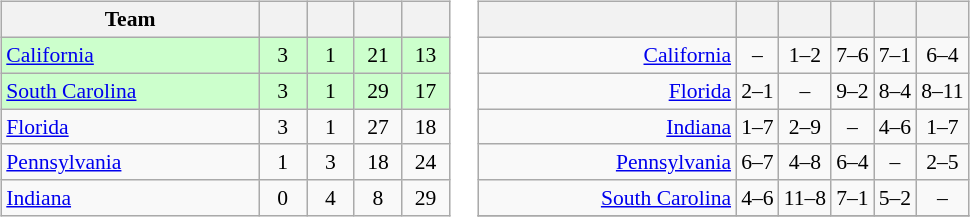<table>
<tr>
<td><br><table class="wikitable" style="text-align: center; font-size: 90%;">
<tr>
<th width=165>Team</th>
<th width=25></th>
<th width=25></th>
<th width=25></th>
<th width=25></th>
</tr>
<tr bgcolor="#ccffcc">
<td align="left"> <a href='#'>California</a></td>
<td>3</td>
<td>1</td>
<td>21</td>
<td>13</td>
</tr>
<tr bgcolor="#ccffcc">
<td align="left"> <a href='#'>South Carolina</a></td>
<td>3</td>
<td>1</td>
<td>29</td>
<td>17</td>
</tr>
<tr>
<td align="left"> <a href='#'>Florida</a></td>
<td>3</td>
<td>1</td>
<td>27</td>
<td>18</td>
</tr>
<tr>
<td align="left"> <a href='#'>Pennsylvania</a></td>
<td>1</td>
<td>3</td>
<td>18</td>
<td>24</td>
</tr>
<tr>
<td align="left"> <a href='#'>Indiana</a></td>
<td>0</td>
<td>4</td>
<td>8</td>
<td>29</td>
</tr>
</table>
</td>
<td><br><table class="wikitable" style="text-align:center; font-size:90%;">
<tr>
<th width=165> </th>
<th></th>
<th></th>
<th></th>
<th></th>
<th></th>
</tr>
<tr>
<td style="text-align:right;"><a href='#'>California</a> </td>
<td>–</td>
<td>1–2</td>
<td>7–6</td>
<td>7–1</td>
<td>6–4</td>
</tr>
<tr>
<td style="text-align:right;"><a href='#'>Florida</a> </td>
<td>2–1</td>
<td>–</td>
<td>9–2</td>
<td>8–4</td>
<td>8–11</td>
</tr>
<tr>
<td style="text-align:right;"><a href='#'>Indiana</a> </td>
<td>1–7</td>
<td>2–9</td>
<td>–</td>
<td>4–6</td>
<td>1–7</td>
</tr>
<tr>
<td style="text-align:right;"><a href='#'>Pennsylvania</a> </td>
<td>6–7</td>
<td>4–8</td>
<td>6–4</td>
<td>–</td>
<td>2–5</td>
</tr>
<tr>
<td style="text-align:right;"><a href='#'>South Carolina</a> </td>
<td>4–6</td>
<td>11–8</td>
<td>7–1</td>
<td>5–2</td>
<td>–</td>
</tr>
<tr>
</tr>
</table>
</td>
</tr>
</table>
